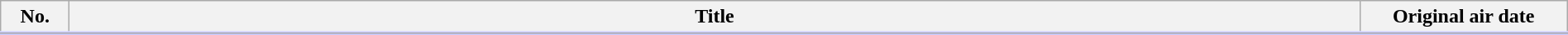<table class="wikitable" style="width:100%; margin:auto; background:#FFF;">
<tr style="border-bottom: 3px solid #CCF;">
<th style="width:3em;">No.</th>
<th>Title</th>
<th style="width:10em;">Original air date</th>
</tr>
<tr>
</tr>
</table>
